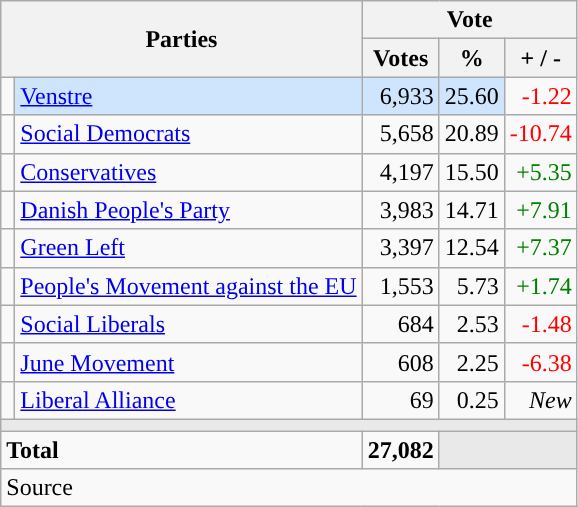<table class="wikitable" style="text-align:right;">
<tr>
<th style="text-align:centre;" rowspan="2" colspan="2" width="225">Parties</th>
<th colspan="3">Vote</th>
</tr>
<tr>
<th width="15">Votes</th>
<th width="15">%</th>
<th width="15">+ / -</th>
</tr>
<tr>
<td width="2" style="color:inherit;background:"></td>
<td bgcolor=#cfe5fe   align="left"><a href='#'>Venstre</a></td>
<td bgcolor=#cfe5fe>6,933</td>
<td bgcolor=#cfe5fe>25.60</td>
<td style=color:red;>-1.22</td>
</tr>
<tr>
<td width="2" style="color:inherit;background:"></td>
<td align="left"><a href='#'>Social Democrats</a></td>
<td>5,658</td>
<td>20.89</td>
<td style=color:red;>-10.74</td>
</tr>
<tr>
<td width="2" style="color:inherit;background:"></td>
<td align="left"><a href='#'>Conservatives</a></td>
<td>4,197</td>
<td>15.50</td>
<td style=color:green;>+5.35</td>
</tr>
<tr>
<td width="2" style="color:inherit;background:"></td>
<td align="left"><a href='#'>Danish People's Party</a></td>
<td>3,983</td>
<td>14.71</td>
<td style=color:green;>+7.91</td>
</tr>
<tr>
<td width="2" style="color:inherit;background:"></td>
<td align="left"><a href='#'>Green Left</a></td>
<td>3,397</td>
<td>12.54</td>
<td style=color:green;>+7.37</td>
</tr>
<tr>
<td width="2" style="color:inherit;background:"></td>
<td align="left"><a href='#'>People's Movement against the EU</a></td>
<td>1,553</td>
<td>5.73</td>
<td style=color:green;>+1.74</td>
</tr>
<tr>
<td width="2" style="color:inherit;background:"></td>
<td align="left"><a href='#'>Social Liberals</a></td>
<td>684</td>
<td>2.53</td>
<td style=color:red;>-1.48</td>
</tr>
<tr>
<td width="2" style="color:inherit;background:"></td>
<td align="left"><a href='#'>June Movement</a></td>
<td>608</td>
<td>2.25</td>
<td style=color:red;>-6.38</td>
</tr>
<tr>
<td width="2" style="color:inherit;background:"></td>
<td align="left"><a href='#'>Liberal Alliance</a></td>
<td>69</td>
<td>0.25</td>
<td><em>New</em></td>
</tr>
<tr>
<td colspan="7" bgcolor="#E9E9E9"></td>
</tr>
<tr>
<td align="left" colspan="2"><strong>Total</strong></td>
<td><strong>27,082</strong></td>
<td bgcolor="#E9E9E9" colspan="2"></td>
</tr>
<tr>
<td align="left" colspan="6">Source</td>
</tr>
</table>
